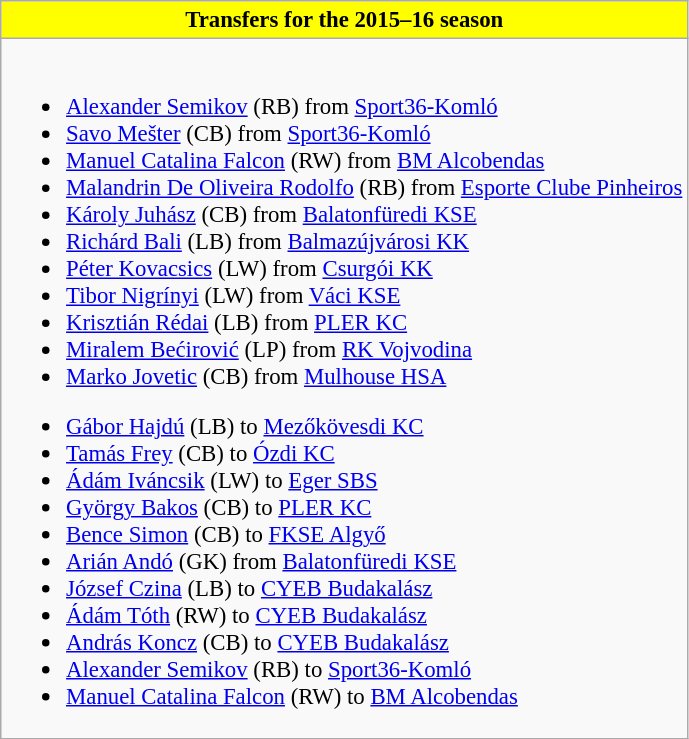<table class="wikitable collapsible collapsed" style="font-size:95%">
<tr>
<th style="color:black; background:yellow"> <strong>Transfers for the 2015–16 season</strong></th>
</tr>
<tr>
<td><br>
<ul><li> <a href='#'>Alexander Semikov</a> (RB) from  <a href='#'>Sport36-Komló</a></li><li> <a href='#'>Savo Mešter</a> (CB) from  <a href='#'>Sport36-Komló</a></li><li> <a href='#'>Manuel Catalina Falcon</a> (RW) from  <a href='#'>BM Alcobendas</a></li><li> <a href='#'>Malandrin De Oliveira Rodolfo</a> (RB) from  <a href='#'>Esporte Clube Pinheiros</a></li><li> <a href='#'>Károly Juhász</a> (CB) from  <a href='#'>Balatonfüredi KSE</a></li><li> <a href='#'>Richárd Bali</a> (LB) from  <a href='#'>Balmazújvárosi KK</a></li><li> <a href='#'>Péter Kovacsics</a> (LW) from  <a href='#'>Csurgói KK</a></li><li> <a href='#'>Tibor Nigrínyi</a> (LW) from  <a href='#'>Váci KSE</a></li><li> <a href='#'>Krisztián Rédai</a> (LB) from  <a href='#'>PLER KC</a></li><li> <a href='#'>Miralem Bećirović</a> (LP) from  <a href='#'>RK Vojvodina</a></li><li> <a href='#'>Marko Jovetic</a> (CB) from  <a href='#'>Mulhouse HSA</a></li></ul><ul><li> <a href='#'>Gábor Hajdú</a> (LB) to  <a href='#'>Mezőkövesdi KC</a></li><li> <a href='#'>Tamás Frey</a> (CB) to  <a href='#'>Ózdi KC</a></li><li> <a href='#'>Ádám Iváncsik</a> (LW) to  <a href='#'>Eger SBS</a></li><li> <a href='#'>György Bakos</a> (CB) to  <a href='#'>PLER KC</a></li><li> <a href='#'>Bence Simon</a> (CB) to  <a href='#'>FKSE Algyő</a></li><li> <a href='#'>Arián Andó</a> (GK) from  <a href='#'>Balatonfüredi KSE</a></li><li> <a href='#'>József Czina</a> (LB) to  <a href='#'>CYEB Budakalász</a></li><li> <a href='#'>Ádám Tóth</a> (RW) to  <a href='#'>CYEB Budakalász</a></li><li> <a href='#'>András Koncz</a> (CB) to  <a href='#'>CYEB Budakalász</a></li><li> <a href='#'>Alexander Semikov</a> (RB) to  <a href='#'>Sport36-Komló</a></li><li> <a href='#'>Manuel Catalina Falcon</a> (RW) to  <a href='#'>BM Alcobendas</a></li></ul></td>
</tr>
</table>
